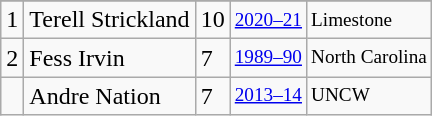<table class="wikitable">
<tr>
</tr>
<tr>
<td>1</td>
<td>Terell Strickland</td>
<td>10</td>
<td style="font-size:80%;"><a href='#'>2020–21</a></td>
<td style="font-size:80%;">Limestone</td>
</tr>
<tr>
<td>2</td>
<td>Fess Irvin</td>
<td>7</td>
<td style="font-size:80%;"><a href='#'>1989–90</a></td>
<td style="font-size:80%;">North Carolina</td>
</tr>
<tr>
<td></td>
<td>Andre Nation</td>
<td>7</td>
<td style="font-size:80%;"><a href='#'>2013–14</a></td>
<td style="font-size:80%;">UNCW</td>
</tr>
</table>
